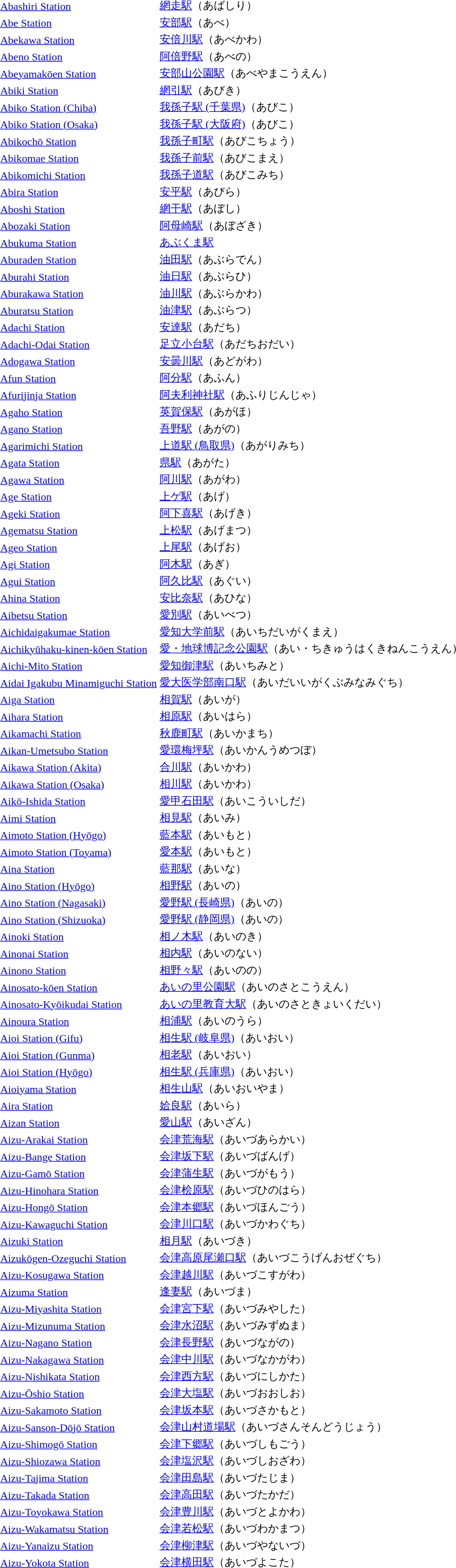<table>
<tr>
<td><a href='#'>Abashiri Station</a></td>
<td><a href='#'>網走駅</a>（あばしり）</td>
</tr>
<tr>
<td><a href='#'>Abe Station</a></td>
<td><a href='#'>安部駅</a>（あべ）</td>
</tr>
<tr>
<td><a href='#'>Abekawa Station</a></td>
<td><a href='#'>安倍川駅</a>（あべかわ）</td>
</tr>
<tr>
<td><a href='#'>Abeno Station</a></td>
<td><a href='#'>阿倍野駅</a>（あべの）</td>
</tr>
<tr>
<td><a href='#'>Abeyamakōen Station</a></td>
<td><a href='#'>安部山公園駅</a>（あべやまこうえん）</td>
</tr>
<tr>
<td><a href='#'>Abiki Station</a></td>
<td><a href='#'>網引駅</a>（あびき）</td>
</tr>
<tr>
<td><a href='#'>Abiko Station (Chiba)</a></td>
<td><a href='#'>我孫子駅 (千葉県)</a>（あびこ）</td>
</tr>
<tr>
<td><a href='#'>Abiko Station (Osaka)</a></td>
<td><a href='#'>我孫子駅 (大阪府)</a>（あびこ）</td>
</tr>
<tr>
<td><a href='#'>Abikochō Station</a></td>
<td><a href='#'>我孫子町駅</a>（あびこちょう）</td>
</tr>
<tr>
<td><a href='#'>Abikomae Station</a></td>
<td><a href='#'>我孫子前駅</a>（あびこまえ）</td>
</tr>
<tr>
<td><a href='#'>Abikomichi Station</a></td>
<td><a href='#'>我孫子道駅</a>（あびこみち）</td>
</tr>
<tr>
<td><a href='#'>Abira Station</a></td>
<td><a href='#'>安平駅</a>（あびら）</td>
</tr>
<tr>
<td><a href='#'>Aboshi Station</a></td>
<td><a href='#'>網干駅</a>（あぼし）</td>
</tr>
<tr>
<td><a href='#'>Abozaki Station</a></td>
<td><a href='#'>阿母崎駅</a>（あぼざき）</td>
</tr>
<tr>
<td><a href='#'>Abukuma Station</a></td>
<td><a href='#'>あぶくま駅</a></td>
</tr>
<tr>
<td><a href='#'>Aburaden Station</a></td>
<td><a href='#'>油田駅</a>（あぶらでん）</td>
</tr>
<tr>
<td><a href='#'>Aburahi Station</a></td>
<td><a href='#'>油日駅</a>（あぶらひ）</td>
</tr>
<tr>
<td><a href='#'>Aburakawa Station</a></td>
<td><a href='#'>油川駅</a>（あぶらかわ）</td>
</tr>
<tr>
<td><a href='#'>Aburatsu Station</a></td>
<td><a href='#'>油津駅</a>（あぶらつ）</td>
</tr>
<tr>
<td><a href='#'>Adachi Station</a></td>
<td><a href='#'>安達駅</a>（あだち）</td>
</tr>
<tr>
<td><a href='#'>Adachi-Odai Station</a></td>
<td><a href='#'>足立小台駅</a>（あだちおだい）</td>
</tr>
<tr>
<td><a href='#'>Adogawa Station</a></td>
<td><a href='#'>安曇川駅</a>（あどがわ）</td>
</tr>
<tr>
<td><a href='#'>Afun Station</a></td>
<td><a href='#'>阿分駅</a>（あふん）</td>
</tr>
<tr>
<td><a href='#'>Afurijinja Station</a></td>
<td><a href='#'>阿夫利神社駅</a>（あふりじんじゃ）</td>
</tr>
<tr>
<td><a href='#'>Agaho Station</a></td>
<td><a href='#'>英賀保駅</a>（あがほ）</td>
</tr>
<tr>
<td><a href='#'>Agano Station</a></td>
<td><a href='#'>吾野駅</a>（あがの）</td>
</tr>
<tr>
<td><a href='#'>Agarimichi Station</a></td>
<td><a href='#'>上道駅 (鳥取県)</a>（あがりみち）</td>
</tr>
<tr>
<td><a href='#'>Agata Station</a></td>
<td><a href='#'>県駅</a>（あがた）</td>
</tr>
<tr>
<td><a href='#'>Agawa Station</a></td>
<td><a href='#'>阿川駅</a>（あがわ）</td>
</tr>
<tr>
<td><a href='#'>Age Station</a></td>
<td><a href='#'>上ゲ駅</a>（あげ）</td>
</tr>
<tr>
<td><a href='#'>Ageki Station</a></td>
<td><a href='#'>阿下喜駅</a>（あげき）</td>
</tr>
<tr>
<td><a href='#'>Agematsu Station</a></td>
<td><a href='#'>上松駅</a>（あげまつ）</td>
</tr>
<tr>
<td><a href='#'>Ageo Station</a></td>
<td><a href='#'>上尾駅</a>（あげお）</td>
</tr>
<tr>
<td><a href='#'>Agi Station</a></td>
<td><a href='#'>阿木駅</a>（あぎ）</td>
</tr>
<tr>
<td><a href='#'>Agui Station</a></td>
<td><a href='#'>阿久比駅</a>（あぐい）</td>
</tr>
<tr>
<td><a href='#'>Ahina Station</a></td>
<td><a href='#'>安比奈駅</a>（あひな）</td>
</tr>
<tr>
<td><a href='#'>Aibetsu Station</a></td>
<td><a href='#'>愛別駅</a>（あいべつ）</td>
</tr>
<tr>
<td><a href='#'>Aichidaigakumae Station</a></td>
<td><a href='#'>愛知大学前駅</a>（あいちだいがくまえ）</td>
</tr>
<tr>
<td><a href='#'>Aichikyūhaku-kinen-kōen Station</a></td>
<td><a href='#'>愛・地球博記念公園駅</a>（あい・ちきゅうはくきねんこうえん）</td>
</tr>
<tr>
<td><a href='#'>Aichi-Mito Station</a></td>
<td><a href='#'>愛知御津駅</a>（あいちみと）</td>
</tr>
<tr>
<td><a href='#'>Aidai Igakubu Minamiguchi Station</a></td>
<td><a href='#'>愛大医学部南口駅</a>（あいだいいがくぶみなみぐち）</td>
</tr>
<tr>
<td><a href='#'>Aiga Station</a></td>
<td><a href='#'>相賀駅</a>（あいが）</td>
</tr>
<tr>
<td><a href='#'>Aihara Station</a></td>
<td><a href='#'>相原駅</a>（あいはら）</td>
</tr>
<tr>
<td><a href='#'>Aikamachi Station</a></td>
<td><a href='#'>秋鹿町駅</a>（あいかまち）</td>
</tr>
<tr>
<td><a href='#'>Aikan-Umetsubo Station</a></td>
<td><a href='#'>愛環梅坪駅</a>（あいかんうめつぼ）</td>
</tr>
<tr>
<td><a href='#'>Aikawa Station (Akita)</a></td>
<td><a href='#'>合川駅</a>（あいかわ）</td>
</tr>
<tr>
<td><a href='#'>Aikawa Station (Osaka)</a></td>
<td><a href='#'>相川駅</a>（あいかわ）</td>
</tr>
<tr>
<td><a href='#'>Aikō-Ishida Station</a></td>
<td><a href='#'>愛甲石田駅</a>（あいこういしだ）</td>
</tr>
<tr>
<td><a href='#'>Aimi Station</a></td>
<td><a href='#'>相見駅</a>（あいみ）</td>
</tr>
<tr>
<td><a href='#'>Aimoto Station (Hyōgo)</a></td>
<td><a href='#'>藍本駅</a>（あいもと）</td>
</tr>
<tr>
<td><a href='#'>Aimoto Station (Toyama)</a></td>
<td><a href='#'>愛本駅</a>（あいもと）</td>
</tr>
<tr>
<td><a href='#'>Aina Station</a></td>
<td><a href='#'>藍那駅</a>（あいな）</td>
</tr>
<tr>
<td><a href='#'>Aino Station (Hyōgo)</a></td>
<td><a href='#'>相野駅</a>（あいの）</td>
</tr>
<tr>
<td><a href='#'>Aino Station (Nagasaki)</a></td>
<td><a href='#'>愛野駅 (長崎県)</a>（あいの）</td>
</tr>
<tr>
<td><a href='#'>Aino Station (Shizuoka)</a></td>
<td><a href='#'>愛野駅 (静岡県)</a>（あいの）</td>
</tr>
<tr>
<td><a href='#'>Ainoki Station</a></td>
<td><a href='#'>相ノ木駅</a>（あいのき）</td>
</tr>
<tr>
<td><a href='#'>Ainonai Station</a></td>
<td><a href='#'>相内駅</a>（あいのない）</td>
</tr>
<tr>
<td><a href='#'>Ainono Station</a></td>
<td><a href='#'>相野々駅</a>（あいのの）</td>
</tr>
<tr>
<td><a href='#'>Ainosato-kōen Station</a></td>
<td><a href='#'>あいの里公園駅</a>（あいのさとこうえん）</td>
</tr>
<tr>
<td><a href='#'>Ainosato-Kyōikudai Station</a></td>
<td><a href='#'>あいの里教育大駅</a>（あいのさときょいくだい）</td>
</tr>
<tr>
<td><a href='#'>Ainoura Station</a></td>
<td><a href='#'>相浦駅</a>（あいのうら）</td>
</tr>
<tr>
<td><a href='#'>Aioi Station (Gifu)</a></td>
<td><a href='#'>相生駅 (岐阜県)</a>（あいおい）</td>
</tr>
<tr>
<td><a href='#'>Aioi Station (Gunma)</a></td>
<td><a href='#'>相老駅</a>（あいおい）</td>
</tr>
<tr>
<td><a href='#'>Aioi Station (Hyōgo)</a></td>
<td><a href='#'>相生駅 (兵庫県)</a>（あいおい）</td>
</tr>
<tr>
<td><a href='#'>Aioiyama Station</a></td>
<td><a href='#'>相生山駅</a>（あいおいやま）</td>
</tr>
<tr>
<td><a href='#'>Aira Station</a></td>
<td><a href='#'>姶良駅</a>（あいら）</td>
</tr>
<tr>
<td><a href='#'>Aizan Station</a></td>
<td><a href='#'>愛山駅</a>（あいざん）</td>
</tr>
<tr>
<td><a href='#'>Aizu-Arakai Station</a></td>
<td><a href='#'>会津荒海駅</a>（あいづあらかい）</td>
</tr>
<tr>
<td><a href='#'>Aizu-Bange Station</a></td>
<td><a href='#'>会津坂下駅</a>（あいづばんげ）</td>
</tr>
<tr>
<td><a href='#'>Aizu-Gamō Station</a></td>
<td><a href='#'>会津蒲生駅</a>（あいづがもう）</td>
</tr>
<tr>
<td><a href='#'>Aizu-Hinohara Station</a></td>
<td><a href='#'>会津桧原駅</a>（あいづひのはら）</td>
</tr>
<tr>
<td><a href='#'>Aizu-Hongō Station</a></td>
<td><a href='#'>会津本郷駅</a>（あいづほんごう）</td>
</tr>
<tr>
<td><a href='#'>Aizu-Kawaguchi Station</a></td>
<td><a href='#'>会津川口駅</a>（あいづかわぐち）</td>
</tr>
<tr>
<td><a href='#'>Aizuki Station</a></td>
<td><a href='#'>相月駅</a>（あいづき）</td>
</tr>
<tr>
<td><a href='#'>Aizukōgen-Ozeguchi Station</a></td>
<td><a href='#'>会津高原尾瀬口駅</a>（あいづこうげんおぜぐち）</td>
</tr>
<tr>
<td><a href='#'>Aizu-Kosugawa Station</a></td>
<td><a href='#'>会津越川駅</a>（あいづこすがわ）</td>
</tr>
<tr>
<td><a href='#'>Aizuma Station</a></td>
<td><a href='#'>逢妻駅</a>（あいづま）</td>
</tr>
<tr>
<td><a href='#'>Aizu-Miyashita Station</a></td>
<td><a href='#'>会津宮下駅</a>（あいづみやした）</td>
</tr>
<tr>
<td><a href='#'>Aizu-Mizunuma Station</a></td>
<td><a href='#'>会津水沼駅</a>（あいづみずぬま）</td>
</tr>
<tr>
<td><a href='#'>Aizu-Nagano Station</a></td>
<td><a href='#'>会津長野駅</a>（あいづながの）</td>
</tr>
<tr>
<td><a href='#'>Aizu-Nakagawa Station</a></td>
<td><a href='#'>会津中川駅</a>（あいづなかがわ）</td>
</tr>
<tr>
<td><a href='#'>Aizu-Nishikata Station</a></td>
<td><a href='#'>会津西方駅</a>（あいづにしかた）</td>
</tr>
<tr>
<td><a href='#'>Aizu-Ōshio Station</a></td>
<td><a href='#'>会津大塩駅</a>（あいづおおしお）</td>
</tr>
<tr>
<td><a href='#'>Aizu-Sakamoto Station</a></td>
<td><a href='#'>会津坂本駅</a>（あいづさかもと）</td>
</tr>
<tr>
<td><a href='#'>Aizu-Sanson-Dōjō Station</a></td>
<td><a href='#'>会津山村道場駅</a>（あいづさんそんどうじょう）</td>
</tr>
<tr>
<td><a href='#'>Aizu-Shimogō Station</a></td>
<td><a href='#'>会津下郷駅</a>（あいづしもごう）</td>
</tr>
<tr>
<td><a href='#'>Aizu-Shiozawa Station</a></td>
<td><a href='#'>会津塩沢駅</a>（あいづしおざわ）</td>
</tr>
<tr>
<td><a href='#'>Aizu-Tajima Station</a></td>
<td><a href='#'>会津田島駅</a>（あいづたじま）</td>
</tr>
<tr>
<td><a href='#'>Aizu-Takada Station</a></td>
<td><a href='#'>会津高田駅</a>（あいづたかだ）</td>
</tr>
<tr>
<td><a href='#'>Aizu-Toyokawa Station</a></td>
<td><a href='#'>会津豊川駅</a>（あいづとよかわ）</td>
</tr>
<tr>
<td><a href='#'>Aizu-Wakamatsu Station</a></td>
<td><a href='#'>会津若松駅</a>（あいづわかまつ）</td>
</tr>
<tr>
<td><a href='#'>Aizu-Yanaizu Station</a></td>
<td><a href='#'>会津柳津駅</a>（あいづやないづ）</td>
</tr>
<tr>
<td><a href='#'>Aizu-Yokota Station</a></td>
<td><a href='#'>会津横田駅</a>（あいづよこた）</td>
</tr>
</table>
